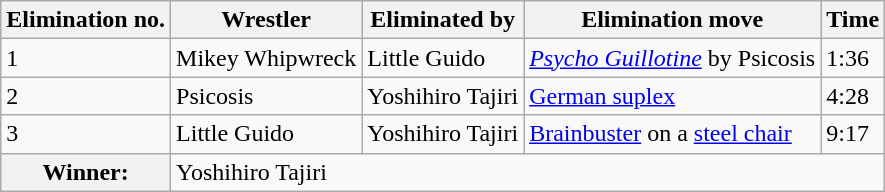<table class="wikitable">
<tr>
<th>Elimination no.</th>
<th>Wrestler</th>
<th>Eliminated by</th>
<th>Elimination move</th>
<th>Time</th>
</tr>
<tr>
<td>1</td>
<td>Mikey Whipwreck</td>
<td>Little Guido</td>
<td><em><a href='#'>Psycho Guillotine</a></em> by Psicosis</td>
<td>1:36</td>
</tr>
<tr>
<td>2</td>
<td>Psicosis</td>
<td>Yoshihiro Tajiri</td>
<td><a href='#'>German suplex</a></td>
<td>4:28</td>
</tr>
<tr>
<td>3</td>
<td>Little Guido</td>
<td>Yoshihiro Tajiri</td>
<td><a href='#'>Brainbuster</a> on a <a href='#'>steel chair</a></td>
<td>9:17</td>
</tr>
<tr>
<th>Winner:</th>
<td colspan="5">Yoshihiro Tajiri</td>
</tr>
</table>
